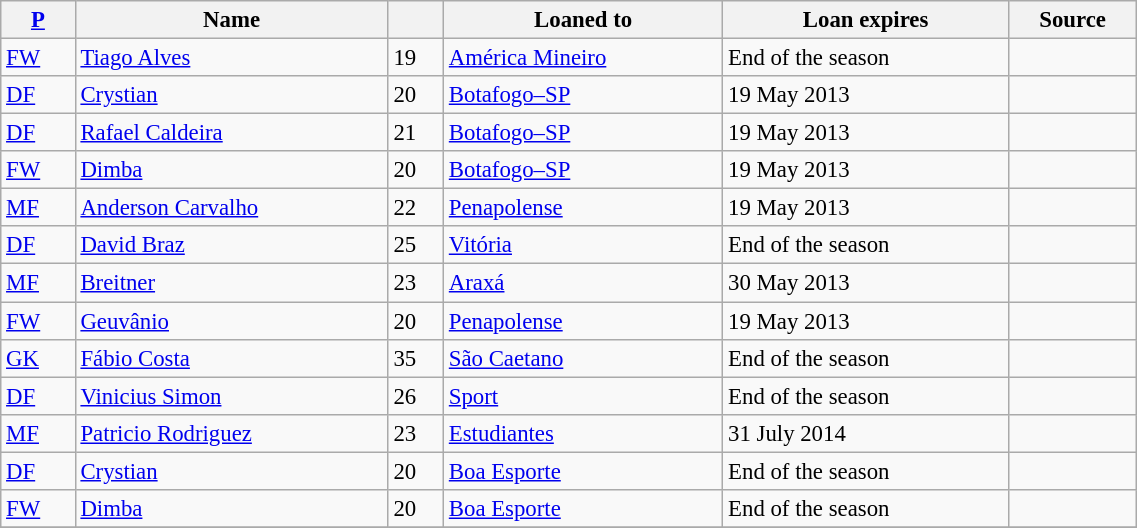<table class="wikitable sortable" style="width:60%; text-align:center; font-size:95%; text-align:left;">
<tr>
<th><a href='#'>P</a></th>
<th>Name</th>
<th></th>
<th>Loaned to</th>
<th>Loan expires</th>
<th>Source</th>
</tr>
<tr>
<td><a href='#'>FW</a></td>
<td style="text-align:left;"> <a href='#'>Tiago Alves</a></td>
<td>19</td>
<td style="text-align:left;"><a href='#'>América Mineiro</a></td>
<td>End of the season</td>
<td></td>
</tr>
<tr>
<td><a href='#'>DF</a></td>
<td style="text-align:left;"> <a href='#'>Crystian</a></td>
<td>20</td>
<td style="text-align:left;"><a href='#'>Botafogo–SP</a></td>
<td>19 May 2013</td>
<td></td>
</tr>
<tr>
<td><a href='#'>DF</a></td>
<td style="text-align:left;"> <a href='#'>Rafael Caldeira</a></td>
<td>21</td>
<td style="text-align:left;"><a href='#'>Botafogo–SP</a></td>
<td>19 May 2013</td>
<td></td>
</tr>
<tr>
<td><a href='#'>FW</a></td>
<td style="text-align:left;"> <a href='#'>Dimba</a></td>
<td>20</td>
<td style="text-align:left;"><a href='#'>Botafogo–SP</a></td>
<td>19 May 2013</td>
<td></td>
</tr>
<tr>
<td><a href='#'>MF</a></td>
<td style="text-align:left;"> <a href='#'>Anderson Carvalho</a></td>
<td>22</td>
<td style="text-align:left;"><a href='#'>Penapolense</a></td>
<td>19 May 2013</td>
<td></td>
</tr>
<tr>
<td><a href='#'>DF</a></td>
<td style="text-align:left;"> <a href='#'>David Braz</a></td>
<td>25</td>
<td style="text-align:left;"><a href='#'>Vitória</a></td>
<td>End of the season</td>
<td></td>
</tr>
<tr>
<td><a href='#'>MF</a></td>
<td style="text-align:left;"> <a href='#'>Breitner</a></td>
<td>23</td>
<td style="text-align:left;"><a href='#'>Araxá</a></td>
<td>30 May 2013</td>
<td></td>
</tr>
<tr>
<td><a href='#'>FW</a></td>
<td style="text-align:left;"> <a href='#'>Geuvânio</a></td>
<td>20</td>
<td style="text-align:left;"><a href='#'>Penapolense</a></td>
<td>19 May 2013</td>
<td></td>
</tr>
<tr>
<td><a href='#'>GK</a></td>
<td style="text-align:left;"> <a href='#'>Fábio Costa</a></td>
<td>35</td>
<td style="text-align:left;"><a href='#'>São Caetano</a></td>
<td>End of the season</td>
<td></td>
</tr>
<tr>
<td><a href='#'>DF</a></td>
<td style="text-align:left;"> <a href='#'>Vinicius Simon</a></td>
<td>26</td>
<td style="text-align:left;"><a href='#'>Sport</a></td>
<td>End of the season</td>
<td></td>
</tr>
<tr>
<td><a href='#'>MF</a></td>
<td style="text-align:left;"> <a href='#'>Patricio Rodriguez</a></td>
<td>23</td>
<td style="text-align:left;"><a href='#'>Estudiantes</a> </td>
<td>31 July 2014</td>
<td></td>
</tr>
<tr>
<td><a href='#'>DF</a></td>
<td style="text-align:left;"> <a href='#'>Crystian</a></td>
<td>20</td>
<td style="text-align:left;"><a href='#'>Boa Esporte</a></td>
<td>End of the season</td>
<td></td>
</tr>
<tr>
<td><a href='#'>FW</a></td>
<td style="text-align:left;"> <a href='#'>Dimba</a></td>
<td>20</td>
<td style="text-align:left;"><a href='#'>Boa Esporte</a></td>
<td>End of the season</td>
<td></td>
</tr>
<tr>
</tr>
</table>
